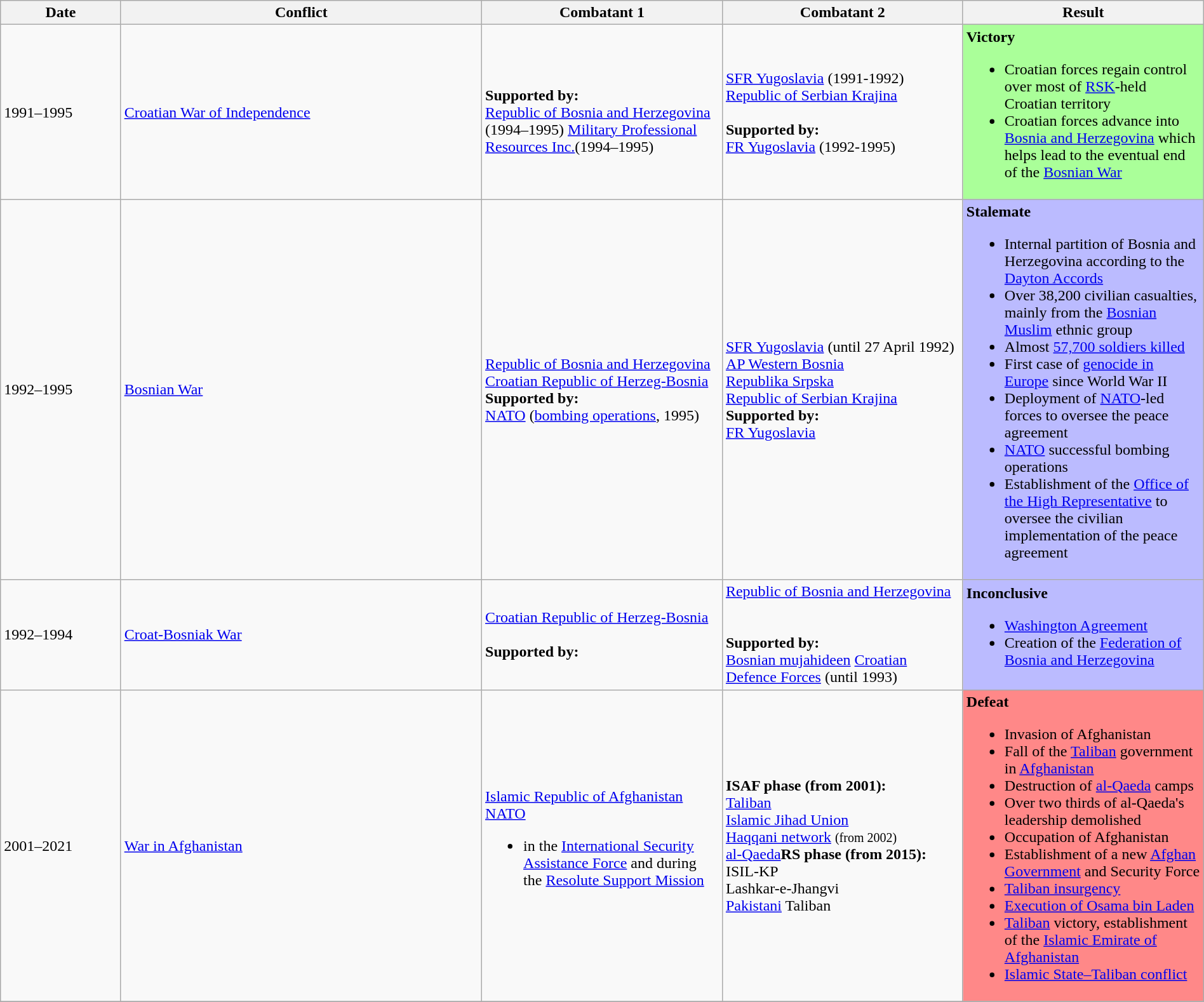<table class="wikitable" width="100%">
<tr>
<th width="10%">Date</th>
<th width="30%">Conflict</th>
<th width="20%">Combatant 1</th>
<th width="20%">Combatant 2</th>
<th width="20%">Result</th>
</tr>
<tr>
<td>1991–1995</td>
<td><a href='#'>Croatian War of Independence</a></td>
<td><br><strong>Supported by:</strong><br> <a href='#'>Republic of Bosnia and Herzegovina</a> (1994–1995)
 <a href='#'>Military Professional Resources Inc.</a>(1994–1995)</td>
<td> <a href='#'>SFR Yugoslavia</a> (1991-1992)<br> <a href='#'>Republic of Serbian Krajina</a><br>
<br>
<strong>Supported by:</strong>
<br>
 <a href='#'>FR Yugoslavia</a> (1992-1995)</td>
<td style="background:#AF9"><strong>Victory</strong><br><ul><li>Croatian forces regain control over most of <a href='#'>RSK</a>-held Croatian territory</li><li>Croatian forces advance into <a href='#'>Bosnia and Herzegovina</a> which helps lead to the eventual end of the <a href='#'>Bosnian War</a></li></ul></td>
</tr>
<tr>
<td>1992–1995</td>
<td><a href='#'>Bosnian War</a></td>
<td> <a href='#'>Republic of Bosnia and Herzegovina</a><br> <a href='#'>Croatian Republic of Herzeg-Bosnia</a>
<br><strong>Supported by:</strong>
<br> <a href='#'>NATO</a> (<a href='#'>bombing operations</a>, 1995)</td>
<td> <a href='#'>SFR Yugoslavia</a> (until 27 April 1992)<br> <a href='#'>AP Western Bosnia</a>
<br>
 <a href='#'>Republika Srpska</a><br> <a href='#'>Republic of Serbian Krajina</a>
<br>
<strong>Supported by:</strong><br> <a href='#'>FR Yugoslavia</a></td>
<td style="background:#BBF"><strong>Stalemate</strong><br><ul><li>Internal partition of Bosnia and Herzegovina according to the <a href='#'>Dayton Accords</a></li><li>Over 38,200 civilian casualties, mainly from the <a href='#'>Bosnian Muslim</a> ethnic group</li><li>Almost <a href='#'>57,700 soldiers killed</a></li><li>First case of <a href='#'>genocide in Europe</a> since World War II</li><li>Deployment of <a href='#'>NATO</a>-led forces to oversee the peace agreement</li><li><a href='#'>NATO</a> successful bombing operations</li><li>Establishment of the <a href='#'>Office of the High Representative</a> to oversee the civilian implementation of the peace agreement</li></ul></td>
</tr>
<tr>
<td>1992–1994</td>
<td><a href='#'>Croat-Bosniak War</a></td>
<td> <a href='#'>Croatian Republic of Herzeg-Bosnia</a><br><br>
<strong>Supported by:</strong>
<br>
</td>
<td> <a href='#'>Republic of Bosnia and Herzegovina</a><br><br><br>
<strong>Supported by:</strong>
<br>
 <a href='#'>Bosnian mujahideen</a>
 <a href='#'>Croatian Defence Forces</a> (until 1993)</td>
<td style="background:#BBF"><strong>Inconclusive</strong><br><ul><li><a href='#'>Washington Agreement</a></li><li>Creation of the <a href='#'>Federation of Bosnia and Herzegovina</a></li></ul></td>
</tr>
<tr>
<td>2001–2021</td>
<td><a href='#'>War in Afghanistan</a></td>
<td> <a href='#'>Islamic Republic of Afghanistan</a><br> <a href='#'>NATO</a><ul><li> in the <a href='#'>International Security Assistance Force</a> and during the <a href='#'>Resolute Support Mission</a></li></ul></td>
<td><strong>ISAF phase (from 2001):</strong><br> <a href='#'>Taliban</a><br><a href='#'>Islamic Jihad Union</a><br><a href='#'>Haqqani network</a> <small>(from 2002)</small><br> <a href='#'>al-Qaeda</a><strong>RS phase (from 2015):</strong><br> ISIL-KP<br>Lashkar-e-Jhangvi<br><a href='#'>Pakistani</a> Taliban</td>
<td style="background:#F88"><strong>Defeat</strong><br><ul><li>Invasion of Afghanistan</li><li>Fall of the <a href='#'>Taliban</a> government in <a href='#'>Afghanistan</a></li><li>Destruction of <a href='#'>al-Qaeda</a> camps</li><li>Over two thirds of al-Qaeda's leadership demolished</li><li>Occupation of Afghanistan</li><li>Establishment of a new <a href='#'>Afghan Government</a> and Security Force</li><li><a href='#'>Taliban insurgency</a></li><li><a href='#'>Execution of Osama bin Laden</a></li><li><a href='#'>Taliban</a> victory, establishment of the <a href='#'>Islamic Emirate of Afghanistan</a></li><li><a href='#'>Islamic State–Taliban conflict</a></li></ul></td>
</tr>
<tr>
</tr>
</table>
